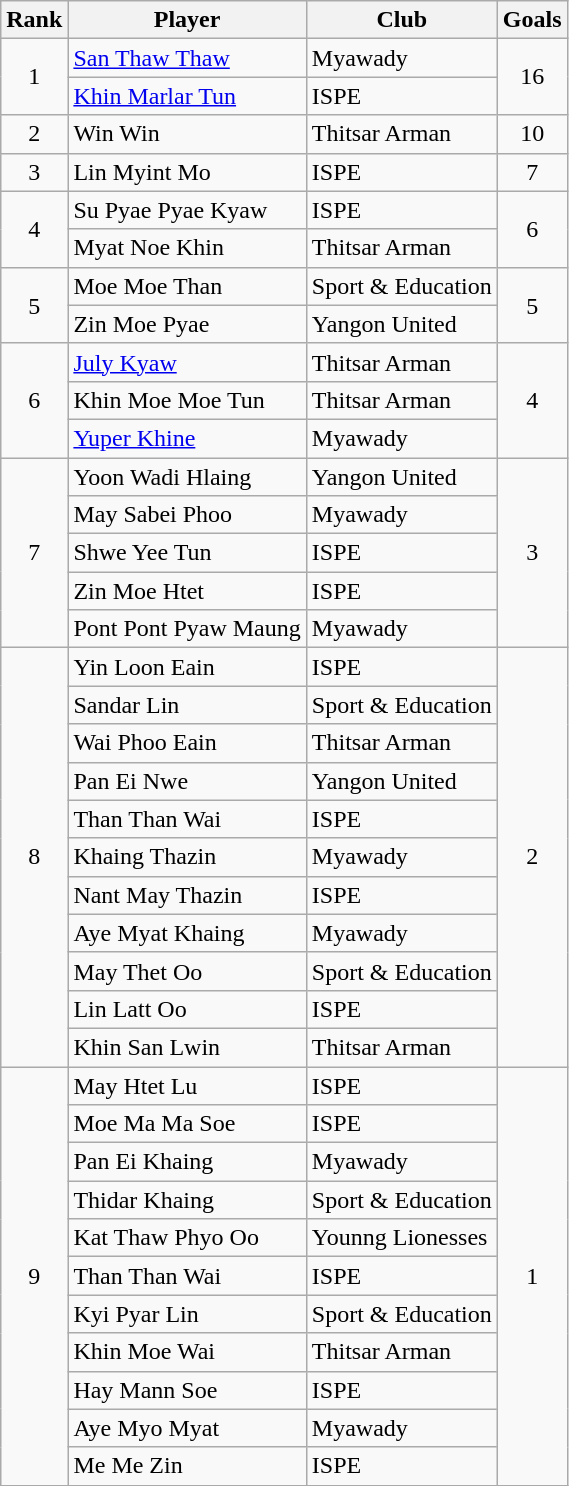<table class="wikitable" style="text-align:center">
<tr>
<th>Rank</th>
<th>Player</th>
<th>Club</th>
<th>Goals</th>
</tr>
<tr>
<td rowspan="2">1</td>
<td align="left"> <a href='#'>San Thaw Thaw</a></td>
<td align="left">Myawady</td>
<td rowspan="2">16</td>
</tr>
<tr>
<td align="left"> <a href='#'>Khin Marlar Tun</a></td>
<td align="left">ISPE</td>
</tr>
<tr>
<td>2</td>
<td align="left"> Win Win</td>
<td align="left">Thitsar Arman</td>
<td>10</td>
</tr>
<tr>
<td>3</td>
<td align="left"> Lin Myint Mo</td>
<td align="left">ISPE</td>
<td>7</td>
</tr>
<tr>
<td rowspan="2">4</td>
<td align="left"> Su Pyae Pyae Kyaw</td>
<td align="left">ISPE</td>
<td rowspan="2">6</td>
</tr>
<tr>
<td align="left"> Myat Noe Khin</td>
<td align="left">Thitsar Arman</td>
</tr>
<tr>
<td rowspan="2">5</td>
<td align="left"> Moe Moe Than</td>
<td align="left">Sport & Education</td>
<td rowspan="2">5</td>
</tr>
<tr>
<td align="left"> Zin Moe Pyae</td>
<td align="left">Yangon United</td>
</tr>
<tr>
<td rowspan="3">6</td>
<td align="left"> <a href='#'>July Kyaw</a></td>
<td align="left">Thitsar Arman</td>
<td rowspan="3">4</td>
</tr>
<tr>
<td align="left"> Khin Moe Moe Tun</td>
<td align="left">Thitsar Arman</td>
</tr>
<tr>
<td align="left"> <a href='#'>Yuper Khine</a></td>
<td align="left">Myawady</td>
</tr>
<tr>
<td rowspan="5">7</td>
<td align="left"> Yoon Wadi Hlaing</td>
<td align="left">Yangon United</td>
<td rowspan="5">3</td>
</tr>
<tr>
<td align="left"> May Sabei Phoo</td>
<td align="left">Myawady</td>
</tr>
<tr>
<td align="left"> Shwe Yee Tun</td>
<td align="left">ISPE</td>
</tr>
<tr>
<td align="left"> Zin Moe Htet</td>
<td align="left">ISPE</td>
</tr>
<tr>
<td align="left"> Pont Pont Pyaw Maung</td>
<td align="left">Myawady</td>
</tr>
<tr>
<td rowspan="11">8</td>
<td align="left"> Yin Loon Eain</td>
<td align="left">ISPE</td>
<td rowspan="11">2</td>
</tr>
<tr>
<td align="left"> Sandar Lin</td>
<td align="left">Sport & Education</td>
</tr>
<tr>
<td align="left"> Wai Phoo Eain</td>
<td align="left">Thitsar Arman</td>
</tr>
<tr>
<td align="left"> Pan Ei Nwe</td>
<td align="left">Yangon United</td>
</tr>
<tr>
<td align="left"> Than Than Wai</td>
<td align="left">ISPE</td>
</tr>
<tr>
<td align="left"> Khaing Thazin</td>
<td align="left">Myawady</td>
</tr>
<tr>
<td align="left"> Nant May Thazin</td>
<td align="left">ISPE</td>
</tr>
<tr>
<td align="left"> Aye Myat Khaing</td>
<td align="left">Myawady</td>
</tr>
<tr>
<td align="left"> May Thet Oo</td>
<td align="left">Sport & Education</td>
</tr>
<tr>
<td align="left"> Lin Latt Oo</td>
<td align="left">ISPE</td>
</tr>
<tr>
<td align="left"> Khin San Lwin</td>
<td align="left">Thitsar Arman</td>
</tr>
<tr>
<td rowspan="12">9</td>
<td align="left"> May Htet Lu</td>
<td align="left">ISPE</td>
<td rowspan="12">1</td>
</tr>
<tr>
<td align="left"> Moe Ma Ma Soe</td>
<td align="left">ISPE</td>
</tr>
<tr>
<td align="left"> Pan Ei Khaing</td>
<td align="left">Myawady</td>
</tr>
<tr>
<td align="left"> Thidar Khaing</td>
<td align="left">Sport & Education</td>
</tr>
<tr>
<td align="left"> Kat Thaw Phyo Oo</td>
<td align="left">Younng Lionesses</td>
</tr>
<tr>
<td align="left"> Than Than Wai</td>
<td align="left">ISPE</td>
</tr>
<tr>
<td align="left"> Kyi Pyar Lin</td>
<td align="left">Sport & Education</td>
</tr>
<tr>
<td align="left"> Khin Moe Wai</td>
<td align="left">Thitsar Arman</td>
</tr>
<tr>
<td align="left"> Hay Mann Soe</td>
<td align="left">ISPE</td>
</tr>
<tr>
<td align="left"> Aye Myo Myat</td>
<td align="left">Myawady</td>
</tr>
<tr>
<td align="left"> Me Me Zin</td>
<td align="left">ISPE</td>
</tr>
<tr>
</tr>
</table>
